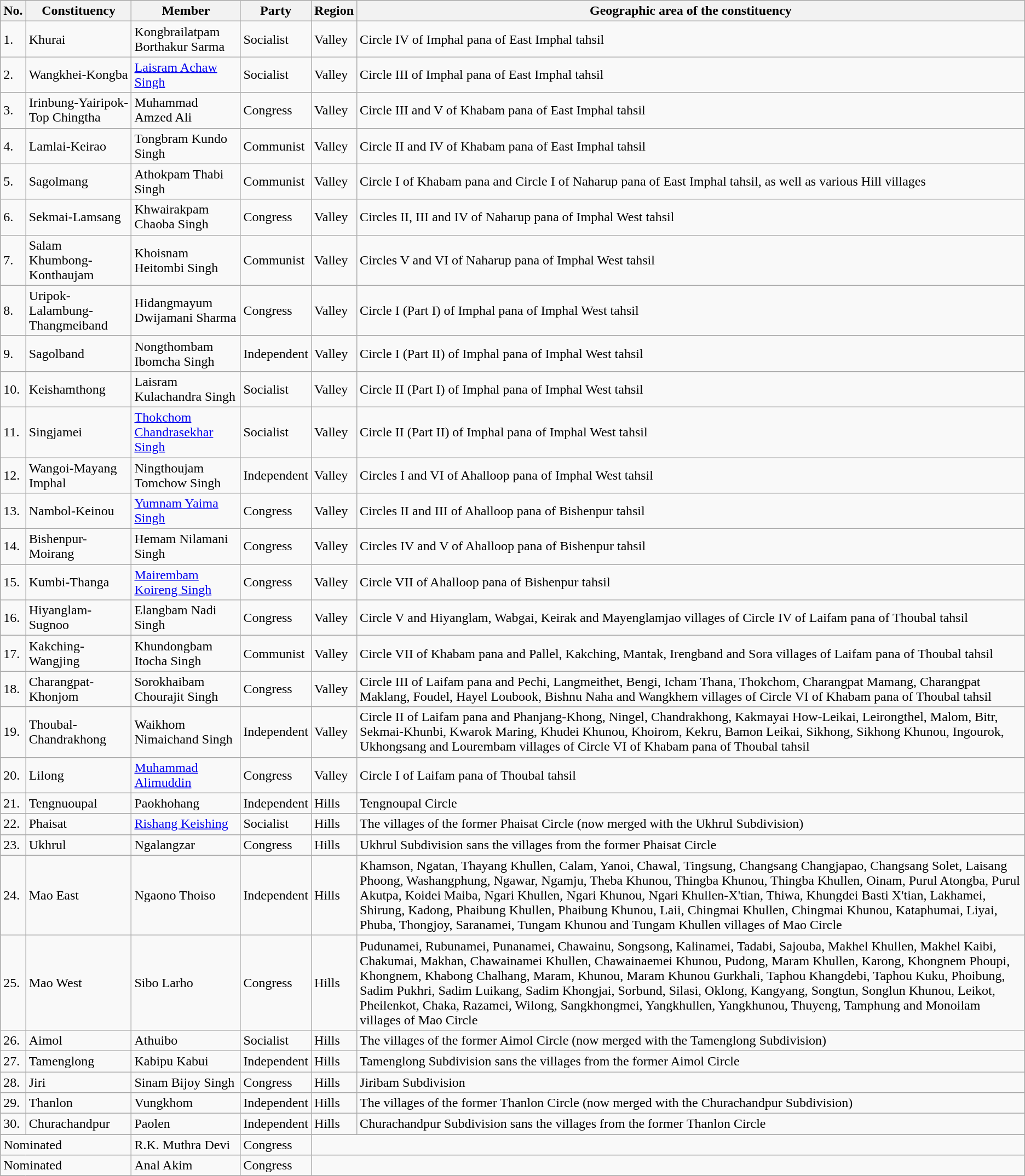<table class="wikitable sortable">
<tr>
<th>No.</th>
<th>Constituency</th>
<th>Member</th>
<th>Party</th>
<th>Region</th>
<th>Geographic area of the constituency</th>
</tr>
<tr>
<td>1.</td>
<td>Khurai</td>
<td>Kongbrailatpam Borthakur Sarma</td>
<td>Socialist</td>
<td>Valley</td>
<td>Circle IV of Imphal pana of East Imphal tahsil</td>
</tr>
<tr>
<td>2.</td>
<td>Wangkhei-Kongba</td>
<td><a href='#'>Laisram Achaw Singh</a></td>
<td>Socialist</td>
<td>Valley</td>
<td>Circle III of Imphal pana of East Imphal tahsil</td>
</tr>
<tr>
<td>3.</td>
<td>Irinbung-Yairipok-Top Chingtha</td>
<td>Muhammad Amzed Ali</td>
<td>Congress</td>
<td>Valley</td>
<td>Circle III and V of Khabam pana of East Imphal tahsil</td>
</tr>
<tr>
<td>4.</td>
<td>Lamlai-Keirao</td>
<td>Tongbram Kundo Singh</td>
<td>Communist</td>
<td>Valley</td>
<td>Circle II and IV of Khabam pana of East Imphal tahsil</td>
</tr>
<tr>
<td>5.</td>
<td>Sagolmang</td>
<td>Athokpam Thabi Singh</td>
<td>Communist</td>
<td>Valley</td>
<td>Circle I of Khabam pana and Circle I of Naharup pana of East Imphal tahsil, as well as various Hill villages</td>
</tr>
<tr>
<td>6.</td>
<td>Sekmai-Lamsang</td>
<td>Khwairakpam Chaoba Singh</td>
<td>Congress</td>
<td>Valley</td>
<td>Circles II, III and IV of Naharup pana of Imphal West tahsil</td>
</tr>
<tr>
<td>7.</td>
<td>Salam Khumbong-Konthaujam</td>
<td>Khoisnam Heitombi Singh</td>
<td>Communist</td>
<td>Valley</td>
<td>Circles V and VI of Naharup pana of Imphal West tahsil</td>
</tr>
<tr>
<td>8.</td>
<td>Uripok-Lalambung-Thangmeiband</td>
<td>Hidangmayum Dwijamani Sharma</td>
<td>Congress</td>
<td>Valley</td>
<td>Circle I (Part I) of Imphal pana of Imphal West tahsil</td>
</tr>
<tr>
<td>9.</td>
<td>Sagolband</td>
<td>Nongthombam Ibomcha Singh</td>
<td>Independent</td>
<td>Valley</td>
<td>Circle I (Part II) of Imphal pana of Imphal West tahsil</td>
</tr>
<tr>
<td>10.</td>
<td>Keishamthong</td>
<td>Laisram Kulachandra Singh</td>
<td>Socialist</td>
<td>Valley</td>
<td>Circle II (Part I) of Imphal pana of Imphal West tahsil</td>
</tr>
<tr>
<td>11.</td>
<td>Singjamei</td>
<td><a href='#'>Thokchom Chandrasekhar Singh</a></td>
<td>Socialist</td>
<td>Valley</td>
<td>Circle II (Part II) of Imphal pana of Imphal West tahsil</td>
</tr>
<tr>
<td>12.</td>
<td>Wangoi-Mayang Imphal</td>
<td>Ningthoujam Tomchow Singh</td>
<td>Independent</td>
<td>Valley</td>
<td>Circles I and VI of Ahalloop pana of Imphal West tahsil</td>
</tr>
<tr>
<td>13.</td>
<td>Nambol-Keinou</td>
<td><a href='#'>Yumnam Yaima Singh</a></td>
<td>Congress</td>
<td>Valley</td>
<td>Circles II and III of Ahalloop pana of Bishenpur tahsil</td>
</tr>
<tr>
<td>14.</td>
<td>Bishenpur-Moirang</td>
<td>Hemam Nilamani Singh</td>
<td>Congress</td>
<td>Valley</td>
<td>Circles IV and V of Ahalloop pana of Bishenpur tahsil</td>
</tr>
<tr>
<td>15.</td>
<td>Kumbi-Thanga</td>
<td><a href='#'>Mairembam Koireng Singh</a></td>
<td>Congress</td>
<td>Valley</td>
<td>Circle VII of Ahalloop pana of Bishenpur tahsil</td>
</tr>
<tr>
<td>16.</td>
<td>Hiyanglam-Sugnoo</td>
<td>Elangbam Nadi Singh</td>
<td>Congress</td>
<td>Valley</td>
<td>Circle V and Hiyanglam, Wabgai, Keirak and Mayenglamjao villages of Circle IV of Laifam pana of Thoubal tahsil</td>
</tr>
<tr>
<td>17.</td>
<td>Kakching-Wangjing</td>
<td>Khundongbam Itocha Singh</td>
<td>Communist</td>
<td>Valley</td>
<td>Circle VII of Khabam pana and Pallel, Kakching, Mantak, Irengband and Sora villages of Laifam pana of Thoubal tahsil</td>
</tr>
<tr>
<td>18.</td>
<td>Charangpat-Khonjom</td>
<td>Sorokhaibam Chourajit Singh</td>
<td>Congress</td>
<td>Valley</td>
<td>Circle III of Laifam pana and Pechi, Langmeithet, Bengi, Icham Thana, Thokchom, Charangpat Mamang, Charangpat Maklang, Foudel, Hayel Loubook, Bishnu Naha and Wangkhem villages of Circle VI of Khabam pana of Thoubal tahsil</td>
</tr>
<tr>
<td>19.</td>
<td>Thoubal-Chandrakhong</td>
<td>Waikhom Nimaichand Singh</td>
<td>Independent</td>
<td>Valley</td>
<td>Circle II of Laifam pana and Phanjang-Khong, Ningel, Chandrakhong, Kakmayai How-Leikai, Leirongthel, Malom, Bitr, Sekmai-Khunbi, Kwarok Maring, Khudei Khunou, Khoirom, Kekru, Bamon Leikai, Sikhong, Sikhong Khunou, Ingourok, Ukhongsang and Lourembam villages of Circle VI of Khabam pana of Thoubal tahsil</td>
</tr>
<tr>
<td>20.</td>
<td>Lilong</td>
<td><a href='#'>Muhammad Alimuddin</a></td>
<td>Congress</td>
<td>Valley</td>
<td>Circle I of Laifam pana of Thoubal tahsil</td>
</tr>
<tr>
<td>21.</td>
<td>Tengnuoupal</td>
<td>Paokhohang</td>
<td>Independent</td>
<td>Hills</td>
<td>Tengnoupal Circle</td>
</tr>
<tr>
<td>22.</td>
<td>Phaisat</td>
<td><a href='#'>Rishang Keishing</a></td>
<td>Socialist</td>
<td>Hills</td>
<td>The villages of the former Phaisat Circle (now merged with the Ukhrul Subdivision)</td>
</tr>
<tr>
<td>23.</td>
<td>Ukhrul</td>
<td>Ngalangzar</td>
<td>Congress</td>
<td>Hills</td>
<td>Ukhrul Subdivision sans the villages from the former Phaisat Circle</td>
</tr>
<tr>
<td>24.</td>
<td>Mao East</td>
<td>Ngaono Thoiso</td>
<td>Independent</td>
<td>Hills</td>
<td>Khamson, Ngatan, Thayang Khullen, Calam, Yanoi, Chawal, Tingsung, Changsang Changjapao, Changsang Solet, Laisang Phoong, Washangphung, Ngawar, Ngamju, Theba Khunou, Thingba Khunou, Thingba Khullen, Oinam, Purul Atongba, Purul Akutpa, Koidei Maiba, Ngari Khullen, Ngari Khunou, Ngari Khullen-X'tian, Thiwa, Khungdei Basti X'tian, Lakhamei, Shirung, Kadong, Phaibung Khullen, Phaibung Khunou, Laii, Chingmai Khullen, Chingmai Khunou, Kataphumai, Liyai, Phuba, Thongjoy, Saranamei, Tungam Khunou and Tungam Khullen villages of Mao Circle</td>
</tr>
<tr>
<td>25.</td>
<td>Mao West</td>
<td>Sibo Larho</td>
<td>Congress</td>
<td>Hills</td>
<td>Pudunamei, Rubunamei, Punanamei, Chawainu, Songsong, Kalinamei, Tadabi, Sajouba, Makhel Khullen, Makhel Kaibi, Chakumai, Makhan, Chawainamei Khullen, Chawainaemei Khunou, Pudong, Maram Khullen, Karong, Khongnem Phoupi, Khongnem, Khabong Chalhang, Maram, Khunou, Maram Khunou Gurkhali, Taphou Khangdebi, Taphou Kuku, Phoibung, Sadim Pukhri, Sadim Luikang, Sadim Khongjai, Sorbund, Silasi, Oklong, Kangyang, Songtun, Songlun Khunou, Leikot, Pheilenkot, Chaka, Razamei, Wilong, Sangkhongmei, Yangkhullen, Yangkhunou, Thuyeng, Tamphung and Monoilam villages of Mao Circle</td>
</tr>
<tr>
<td>26.</td>
<td>Aimol</td>
<td>Athuibo</td>
<td>Socialist</td>
<td>Hills</td>
<td>The villages of the former Aimol Circle (now merged with the Tamenglong Subdivision)</td>
</tr>
<tr>
<td>27.</td>
<td>Tamenglong</td>
<td>Kabipu Kabui</td>
<td>Independent</td>
<td>Hills</td>
<td>Tamenglong Subdivision sans the villages from the former Aimol Circle</td>
</tr>
<tr>
<td>28.</td>
<td>Jiri</td>
<td>Sinam Bijoy Singh</td>
<td>Congress</td>
<td>Hills</td>
<td>Jiribam Subdivision</td>
</tr>
<tr>
<td>29.</td>
<td>Thanlon</td>
<td>Vungkhom</td>
<td>Independent</td>
<td>Hills</td>
<td>The villages of the former Thanlon Circle (now merged with the Churachandpur Subdivision)</td>
</tr>
<tr>
<td>30.</td>
<td>Churachandpur</td>
<td>Paolen</td>
<td>Independent</td>
<td>Hills</td>
<td>Churachandpur Subdivision sans the villages from the former Thanlon Circle</td>
</tr>
<tr>
<td colspan=2>Nominated</td>
<td>R.K. Muthra Devi</td>
<td>Congress</td>
<td colspan=2></td>
</tr>
<tr>
<td colspan=2>Nominated</td>
<td>Anal Akim</td>
<td>Congress</td>
<td colspan=2></td>
</tr>
</table>
